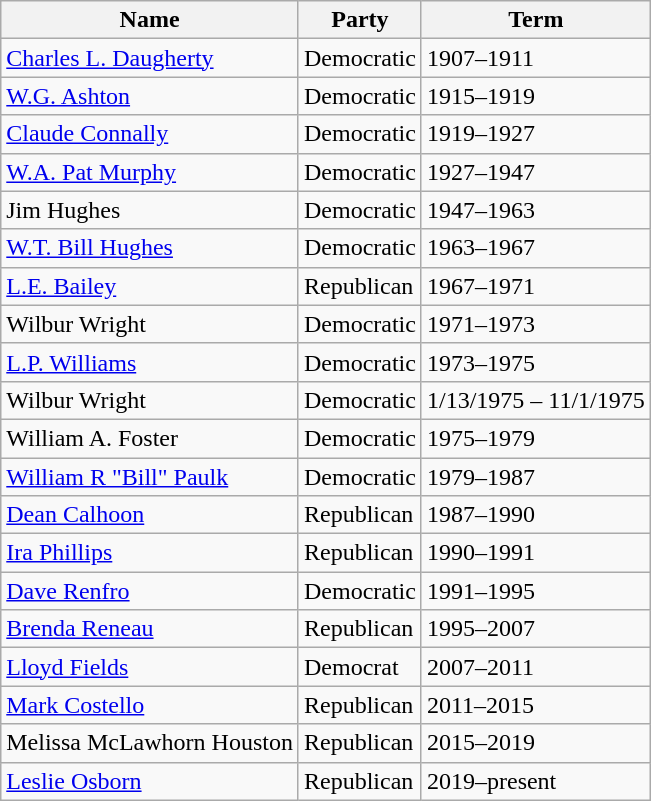<table class="wikitable">
<tr>
<th>Name</th>
<th>Party</th>
<th>Term</th>
</tr>
<tr>
<td><a href='#'>Charles L. Daugherty</a></td>
<td>Democratic</td>
<td>1907–1911</td>
</tr>
<tr>
<td><a href='#'>W.G. Ashton</a></td>
<td>Democratic</td>
<td>1915–1919</td>
</tr>
<tr>
<td><a href='#'>Claude Connally</a></td>
<td>Democratic</td>
<td>1919–1927</td>
</tr>
<tr>
<td><a href='#'>W.A. Pat Murphy</a></td>
<td>Democratic</td>
<td>1927–1947</td>
</tr>
<tr>
<td>Jim Hughes</td>
<td>Democratic</td>
<td>1947–1963</td>
</tr>
<tr>
<td><a href='#'>W.T. Bill Hughes</a></td>
<td>Democratic</td>
<td>1963–1967</td>
</tr>
<tr>
<td><a href='#'>L.E. Bailey</a></td>
<td>Republican</td>
<td>1967–1971</td>
</tr>
<tr>
<td>Wilbur Wright</td>
<td>Democratic</td>
<td>1971–1973</td>
</tr>
<tr>
<td><a href='#'>L.P. Williams</a></td>
<td>Democratic</td>
<td>1973–1975</td>
</tr>
<tr>
<td>Wilbur Wright</td>
<td>Democratic</td>
<td>1/13/1975 – 11/1/1975</td>
</tr>
<tr>
<td>William A. Foster</td>
<td>Democratic</td>
<td>1975–1979</td>
</tr>
<tr>
<td><a href='#'>William R "Bill" Paulk</a></td>
<td>Democratic</td>
<td>1979–1987</td>
</tr>
<tr>
<td><a href='#'>Dean Calhoon</a></td>
<td>Republican</td>
<td>1987–1990</td>
</tr>
<tr>
<td><a href='#'>Ira Phillips</a></td>
<td>Republican</td>
<td>1990–1991</td>
</tr>
<tr>
<td><a href='#'>Dave Renfro</a></td>
<td>Democratic</td>
<td>1991–1995</td>
</tr>
<tr>
<td><a href='#'>Brenda Reneau</a></td>
<td>Republican</td>
<td>1995–2007</td>
</tr>
<tr>
<td><a href='#'>Lloyd Fields</a></td>
<td>Democrat</td>
<td>2007–2011</td>
</tr>
<tr>
<td><a href='#'>Mark Costello</a></td>
<td>Republican</td>
<td>2011–2015</td>
</tr>
<tr>
<td>Melissa McLawhorn Houston</td>
<td>Republican</td>
<td>2015–2019</td>
</tr>
<tr>
<td><a href='#'>Leslie Osborn</a></td>
<td>Republican</td>
<td>2019–present</td>
</tr>
</table>
